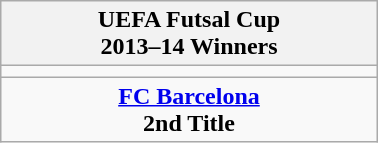<table class="wikitable" style="text-align: center; margin: 0 auto; width: 20%">
<tr>
<th>UEFA Futsal Cup <br>2013–14 Winners</th>
</tr>
<tr>
<td></td>
</tr>
<tr>
<td><strong><a href='#'>FC Barcelona</a></strong><br><strong>2nd Title</strong></td>
</tr>
</table>
